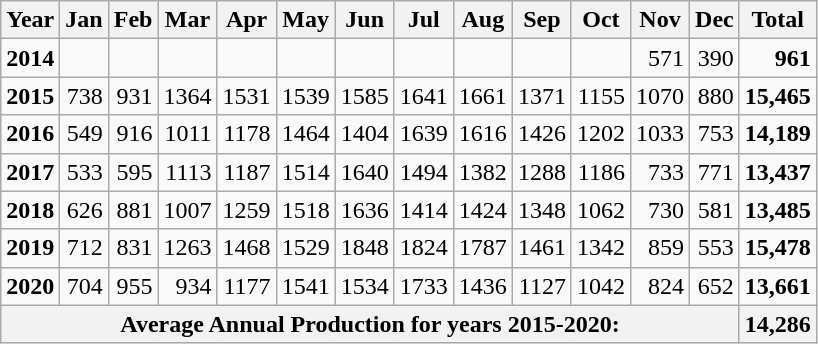<table class=wikitable>
<tr>
<th>Year</th>
<th>Jan</th>
<th>Feb</th>
<th>Mar</th>
<th>Apr</th>
<th>May</th>
<th>Jun</th>
<th>Jul</th>
<th>Aug</th>
<th>Sep</th>
<th>Oct</th>
<th>Nov</th>
<th>Dec</th>
<th>Total</th>
</tr>
<tr align=right>
<td><strong>2014</strong></td>
<td></td>
<td></td>
<td></td>
<td></td>
<td></td>
<td></td>
<td></td>
<td></td>
<td></td>
<td></td>
<td>571</td>
<td>390</td>
<td><strong>961</strong></td>
</tr>
<tr align=right>
<td><strong>2015</strong></td>
<td>738</td>
<td>931</td>
<td>1364</td>
<td>1531</td>
<td>1539</td>
<td>1585</td>
<td>1641</td>
<td>1661</td>
<td>1371</td>
<td>1155</td>
<td>1070</td>
<td>880</td>
<td><strong>15,465</strong></td>
</tr>
<tr align=right>
<td><strong>2016</strong></td>
<td>549</td>
<td>916</td>
<td>1011</td>
<td>1178</td>
<td>1464</td>
<td>1404</td>
<td>1639</td>
<td>1616</td>
<td>1426</td>
<td>1202</td>
<td>1033</td>
<td>753</td>
<td><strong>14,189</strong></td>
</tr>
<tr align=right>
<td><strong>2017</strong></td>
<td>533</td>
<td>595</td>
<td>1113</td>
<td>1187</td>
<td>1514</td>
<td>1640</td>
<td>1494</td>
<td>1382</td>
<td>1288</td>
<td>1186</td>
<td>733</td>
<td>771</td>
<td><strong>13,437</strong></td>
</tr>
<tr align=right>
<td><strong>2018</strong></td>
<td>626</td>
<td>881</td>
<td>1007</td>
<td>1259</td>
<td>1518</td>
<td>1636</td>
<td>1414</td>
<td>1424</td>
<td>1348</td>
<td>1062</td>
<td>730</td>
<td>581</td>
<td><strong>13,485</strong></td>
</tr>
<tr align=right>
<td><strong>2019</strong></td>
<td>712</td>
<td>831</td>
<td>1263</td>
<td>1468</td>
<td>1529</td>
<td>1848</td>
<td>1824</td>
<td>1787</td>
<td>1461</td>
<td>1342</td>
<td>859</td>
<td>553</td>
<td><strong>15,478</strong></td>
</tr>
<tr align=right>
<td><strong>2020</strong></td>
<td>704</td>
<td>955</td>
<td>934</td>
<td>1177</td>
<td>1541</td>
<td>1534</td>
<td>1733</td>
<td>1436</td>
<td>1127</td>
<td>1042</td>
<td>824</td>
<td>652</td>
<td><strong>13,661</strong></td>
</tr>
<tr align=right>
<th colspan=13>Average Annual Production for years 2015-2020:</th>
<th>14,286</th>
</tr>
</table>
